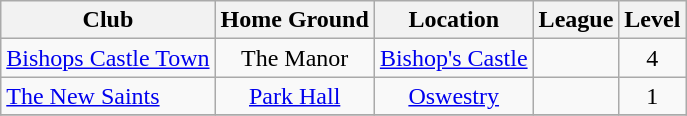<table class="wikitable sortable" border="1" style="text-align:center;">
<tr>
<th>Club<br></th>
<th>Home Ground</th>
<th>Location</th>
<th>League</th>
<th>Level</th>
</tr>
<tr>
<td style="text-align:left;"><a href='#'>Bishops Castle Town</a></td>
<td>The Manor</td>
<td><a href='#'>Bishop's Castle</a></td>
<td></td>
<td> 4</td>
</tr>
<tr>
<td style="text-align:left;"><a href='#'>The New Saints</a></td>
<td><a href='#'>Park Hall</a></td>
<td><a href='#'>Oswestry</a></td>
<td></td>
<td> 1</td>
</tr>
<tr>
</tr>
</table>
